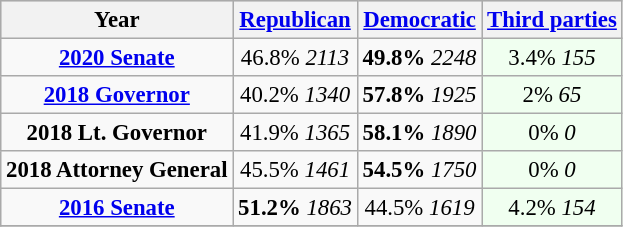<table class="wikitable" style="font-size:95%;">
<tr bgcolor=lightgrey>
<th>Year</th>
<th><a href='#'>Republican</a></th>
<th><a href='#'>Democratic</a></th>
<th><a href='#'>Third parties</a></th>
</tr>
<tr>
<td style="text-align:center;" ><strong><a href='#'>2020 Senate</a></strong></td>
<td style="text-align:center;" >46.8% <em>2113</em></td>
<td style="text-align:center;" ><strong>49.8%</strong> <em>2248</em></td>
<td style="text-align:center; background:honeyDew;">3.4% <em>155</em></td>
</tr>
<tr>
<td style="text-align:center;" ><strong><a href='#'>2018 Governor</a></strong></td>
<td style="text-align:center;" >40.2% <em>1340</em></td>
<td style="text-align:center;" ><strong>57.8%</strong> <em>1925</em></td>
<td style="text-align:center; background:honeyDew;">2% <em>65</em></td>
</tr>
<tr>
<td style="text-align:center;" ><strong>2018 Lt. Governor</strong></td>
<td style="text-align:center;" >41.9% <em>1365</em></td>
<td style="text-align:center;" ><strong>58.1%</strong> <em>1890</em></td>
<td style="text-align:center; background:honeyDew;">0% <em>0</em></td>
</tr>
<tr>
<td style="text-align:center;" ><strong>2018 Attorney General</strong></td>
<td style="text-align:center;" >45.5% <em>1461</em></td>
<td style="text-align:center;" ><strong>54.5%</strong> <em>1750</em></td>
<td style="text-align:center; background:honeyDew;">0% <em>0</em></td>
</tr>
<tr>
<td style="text-align:center;" ><strong><a href='#'>2016 Senate</a></strong></td>
<td style="text-align:center;" ><strong>51.2%</strong> <em>1863</em></td>
<td style="text-align:center;" >44.5% <em>1619</em></td>
<td style="text-align:center; background:honeyDew;">4.2% <em>154</em></td>
</tr>
<tr>
</tr>
</table>
